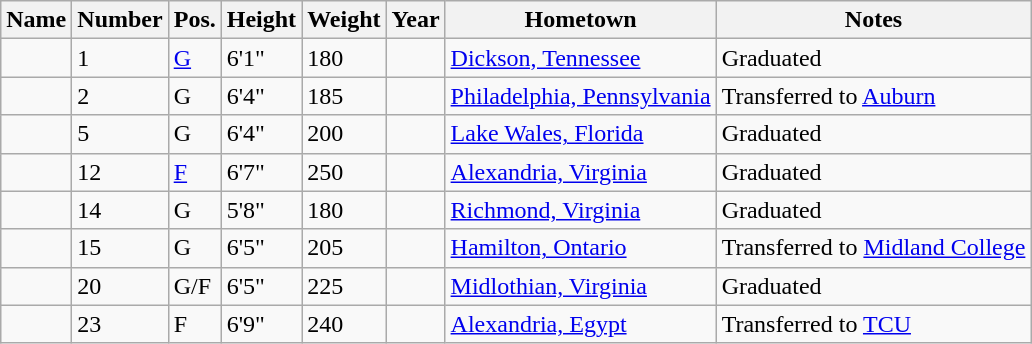<table class="wikitable sortable" border="1">
<tr>
<th>Name</th>
<th>Number</th>
<th>Pos.</th>
<th>Height</th>
<th>Weight</th>
<th>Year</th>
<th>Hometown</th>
<th class="unsortable">Notes</th>
</tr>
<tr>
<td></td>
<td>1</td>
<td><a href='#'>G</a></td>
<td>6'1"</td>
<td>180</td>
<td></td>
<td><a href='#'>Dickson, Tennessee</a></td>
<td>Graduated</td>
</tr>
<tr>
<td></td>
<td>2</td>
<td>G</td>
<td>6'4"</td>
<td>185</td>
<td></td>
<td><a href='#'>Philadelphia, Pennsylvania</a></td>
<td>Transferred to <a href='#'>Auburn</a></td>
</tr>
<tr>
<td></td>
<td>5</td>
<td>G</td>
<td>6'4"</td>
<td>200</td>
<td></td>
<td><a href='#'>Lake Wales, Florida</a></td>
<td>Graduated</td>
</tr>
<tr>
<td></td>
<td>12</td>
<td><a href='#'>F</a></td>
<td>6'7"</td>
<td>250</td>
<td></td>
<td><a href='#'>Alexandria, Virginia</a></td>
<td>Graduated</td>
</tr>
<tr>
<td></td>
<td>14</td>
<td>G</td>
<td>5'8"</td>
<td>180</td>
<td></td>
<td><a href='#'>Richmond, Virginia</a></td>
<td>Graduated</td>
</tr>
<tr>
<td></td>
<td>15</td>
<td>G</td>
<td>6'5"</td>
<td>205</td>
<td></td>
<td><a href='#'>Hamilton, Ontario</a></td>
<td>Transferred to <a href='#'>Midland College</a></td>
</tr>
<tr>
<td></td>
<td>20</td>
<td>G/F</td>
<td>6'5"</td>
<td>225</td>
<td></td>
<td><a href='#'>Midlothian, Virginia</a></td>
<td>Graduated</td>
</tr>
<tr>
<td></td>
<td>23</td>
<td>F</td>
<td>6'9"</td>
<td>240</td>
<td></td>
<td><a href='#'>Alexandria, Egypt</a></td>
<td>Transferred to <a href='#'>TCU</a></td>
</tr>
</table>
